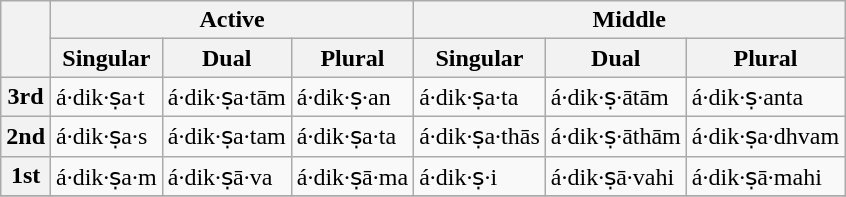<table class="wikitable" border="1">
<tr>
<th rowspan="2"></th>
<th colspan="3">Active</th>
<th colspan="3">Middle</th>
</tr>
<tr>
<th>Singular</th>
<th>Dual</th>
<th>Plural</th>
<th>Singular</th>
<th>Dual</th>
<th>Plural</th>
</tr>
<tr>
<th>3rd</th>
<td>á·dik·ṣa·t</td>
<td>á·dik·ṣa·tām</td>
<td>á·dik·ṣ·an</td>
<td>á·dik·ṣa·ta</td>
<td>á·dik·ṣ·ātām</td>
<td>á·dik·ṣ·anta</td>
</tr>
<tr>
<th>2nd</th>
<td>á·dik·ṣa·s</td>
<td>á·dik·ṣa·tam</td>
<td>á·dik·ṣa·ta</td>
<td>á·dik·ṣa·thās</td>
<td>á·dik·ṣ·āthām</td>
<td>á·dik·ṣa·dhvam</td>
</tr>
<tr>
<th>1st</th>
<td>á·dik·ṣa·m</td>
<td>á·dik·ṣā·va</td>
<td>á·dik·ṣā·ma</td>
<td>á·dik·ṣ·i</td>
<td>á·dik·ṣā·vahi</td>
<td>á·dik·ṣā·mahi</td>
</tr>
<tr>
</tr>
</table>
